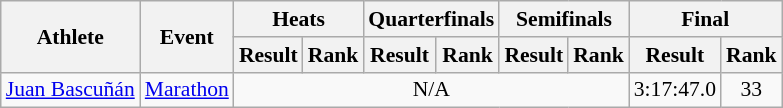<table class=wikitable style="font-size:90%">
<tr>
<th rowspan=2>Athlete</th>
<th rowspan=2>Event</th>
<th colspan=2>Heats</th>
<th colspan=2>Quarterfinals</th>
<th colspan=2>Semifinals</th>
<th colspan=2>Final</th>
</tr>
<tr>
<th>Result</th>
<th>Rank</th>
<th>Result</th>
<th>Rank</th>
<th>Result</th>
<th>Rank</th>
<th>Result</th>
<th>Rank</th>
</tr>
<tr>
<td><a href='#'>Juan Bascuñán</a></td>
<td><a href='#'>Marathon</a></td>
<td align=center colspan=6>N/A</td>
<td align=center>3:17:47.0</td>
<td align=center>33</td>
</tr>
</table>
